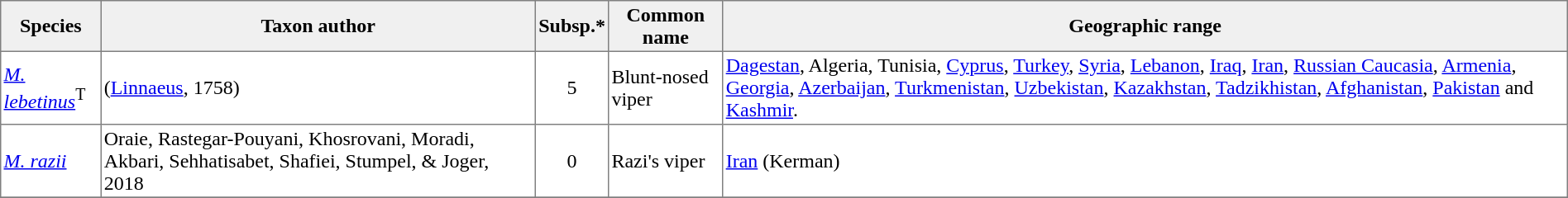<table cellspacing=0 cellpadding=2 border=1 style="border-collapse: collapse;">
<tr>
<th bgcolor="#f0f0f0">Species</th>
<th bgcolor="#f0f0f0">Taxon author</th>
<th bgcolor="#f0f0f0">Subsp.*</th>
<th bgcolor="#f0f0f0">Common name</th>
<th bgcolor="#f0f0f0">Geographic range</th>
</tr>
<tr>
<td><em><a href='#'>M. lebetinus</a></em><span><sup>T</sup></span></td>
<td>(<a href='#'>Linnaeus</a>, 1758)</td>
<td align="center">5</td>
<td>Blunt-nosed viper</td>
<td><a href='#'>Dagestan</a>, Algeria, Tunisia, <a href='#'>Cyprus</a>, <a href='#'>Turkey</a>, <a href='#'>Syria</a>, <a href='#'>Lebanon</a>, <a href='#'>Iraq</a>, <a href='#'>Iran</a>, <a href='#'>Russian Caucasia</a>, <a href='#'>Armenia</a>, <a href='#'>Georgia</a>, <a href='#'>Azerbaijan</a>, <a href='#'>Turkmenistan</a>, <a href='#'>Uzbekistan</a>, <a href='#'>Kazakhstan</a>, <a href='#'>Tadzikhistan</a>, <a href='#'>Afghanistan</a>, <a href='#'>Pakistan</a> and <a href='#'>Kashmir</a>.</td>
</tr>
<tr>
<td><em><a href='#'>M. razii</a></em></td>
<td>Oraie, Rastegar-Pouyani, Khosrovani, Moradi, Akbari, Sehhatisabet, Shafiei, Stumpel, & Joger, 2018</td>
<td align="center">0</td>
<td>Razi's viper</td>
<td><a href='#'>Iran</a> (Kerman)</td>
</tr>
<tr>
</tr>
</table>
